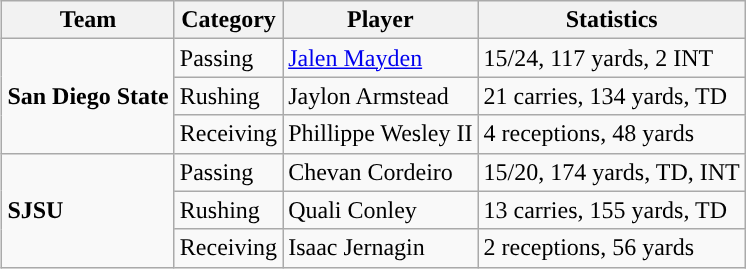<table class="wikitable" style="float: right;">
<tr>
<th>Team</th>
<th>Category</th>
<th>Player</th>
<th>Statistics</th>
</tr>
<tr>
<td rowspan=3><strong>San Diego State</strong></td>
<td>Passing</td>
<td><a href='#'>Jalen Mayden</a></td>
<td>15/24, 117 yards, 2 INT</td>
</tr>
<tr>
<td>Rushing</td>
<td>Jaylon Armstead</td>
<td>21 carries, 134 yards, TD</td>
</tr>
<tr>
<td>Receiving</td>
<td>Phillippe Wesley II</td>
<td>4 receptions, 48 yards</td>
</tr>
<tr>
<td rowspan=3><strong>SJSU</strong></td>
<td>Passing</td>
<td>Chevan Cordeiro</td>
<td>15/20, 174 yards, TD, INT</td>
</tr>
<tr>
<td>Rushing</td>
<td>Quali Conley</td>
<td>13 carries, 155 yards, TD</td>
</tr>
<tr>
<td>Receiving</td>
<td>Isaac Jernagin</td>
<td>2 receptions, 56 yards</td>
</tr>
</table>
